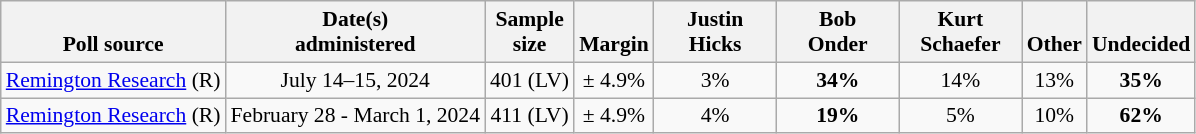<table class="wikitable" style="font-size:90%;text-align:center;">
<tr valign=bottom>
<th>Poll source</th>
<th>Date(s)<br>administered</th>
<th>Sample<br>size</th>
<th>Margin<br></th>
<th style="width:75px;">Justin<br>Hicks</th>
<th style="width:75px;">Bob<br>Onder</th>
<th style="width:75px;">Kurt<br>Schaefer</th>
<th>Other</th>
<th>Undecided</th>
</tr>
<tr>
<td style="text-align:left;"><a href='#'>Remington Research</a> (R)</td>
<td>July 14–15, 2024</td>
<td>401 (LV)</td>
<td>± 4.9%</td>
<td>3%</td>
<td><strong>34%</strong></td>
<td>14%</td>
<td>13%</td>
<td><strong>35%</strong></td>
</tr>
<tr>
<td style="text-align:left;"><a href='#'>Remington Research</a> (R)</td>
<td>February 28 - March 1, 2024</td>
<td>411 (LV)</td>
<td>± 4.9%</td>
<td>4%</td>
<td><strong>19%</strong></td>
<td>5%</td>
<td>10%</td>
<td><strong>62%</strong></td>
</tr>
</table>
